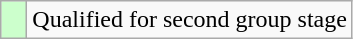<table class="wikitable">
<tr>
<td width=10px bgcolor="#ccffcc"></td>
<td>Qualified for second group stage</td>
</tr>
</table>
